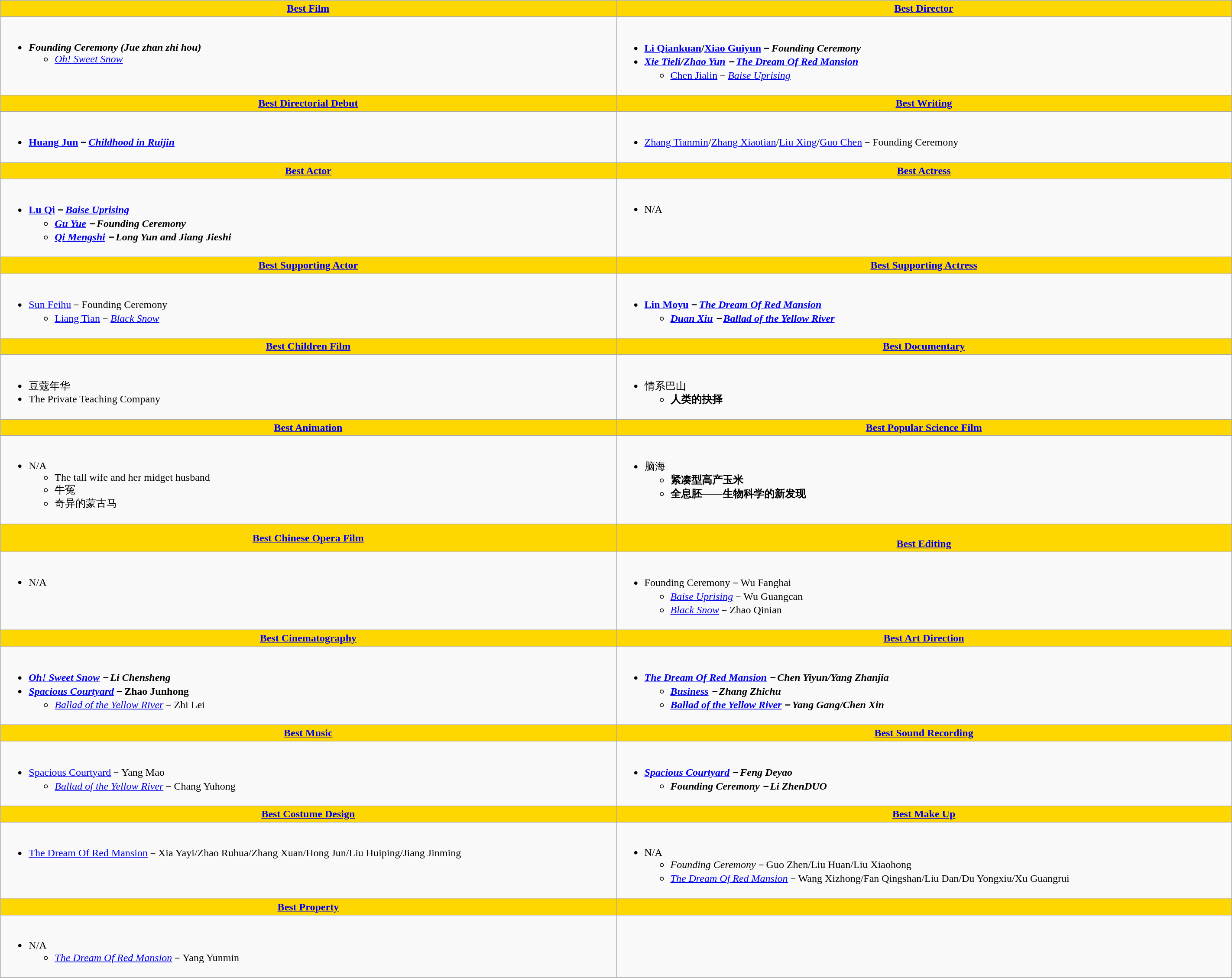<table class=wikitable style="width:150%">
<tr>
<th style="background: gold;width:50%"><a href='#'>Best Film</a></th>
<th style="background: gold;width:50%"><a href='#'>Best Director</a></th>
</tr>
<tr>
<td valign="top"><br><ul><li><strong><em>Founding Ceremony (Jue zhan zhi hou)</em></strong><ul><li><em><a href='#'>Oh! Sweet Snow</a></em></li></ul></li></ul></td>
<td valign="top"><br><ul><li><strong><a href='#'>Li Qiankuan</a>/<a href='#'>Xiao Guiyun</a>－<em>Founding Ceremony<strong><em></li><li></strong><a href='#'>Xie Tieli</a>/<a href='#'>Zhao Yun</a>－</em><a href='#'>The Dream Of Red Mansion</a></em></strong><ul><li><a href='#'>Chen Jialin</a>－<em><a href='#'>Baise Uprising</a></em></li></ul></li></ul></td>
</tr>
<tr>
<th style="background: gold;width:50%"><a href='#'>Best Directorial Debut</a></th>
<th style="background: gold;width:50%"><a href='#'>Best Writing</a></th>
</tr>
<tr>
<td valign="top"><br><ul><li><strong><a href='#'>Huang Jun</a>－<em><a href='#'>Childhood in Ruijin</a><strong><em></li></ul></td>
<td valign="top"><br><ul><li></strong><a href='#'>Zhang Tianmin</a>/<a href='#'>Zhang Xiaotian</a>/<a href='#'>Liu Xing</a>/<a href='#'>Guo Chen</a>－</em>Founding Ceremony</em></strong></li></ul></td>
</tr>
<tr>
<th style="background: gold;width:50%"><a href='#'>Best Actor</a></th>
<th style="background: gold;width:50%"><a href='#'>Best Actress</a></th>
</tr>
<tr>
<td valign="top"><br><ul><li><strong><a href='#'>Lu Qi</a>－<em><a href='#'>Baise Uprising</a><strong><em><ul><li><a href='#'>Gu Yue</a>－</em>Founding Ceremony<em></li><li><a href='#'>Qi Mengshi</a>－</em>Long Yun and Jiang Jieshi<em></li></ul></li></ul></td>
<td valign="top"><br><ul><li>N/A</li></ul></td>
</tr>
<tr>
<th style="background: gold;width:50%"><a href='#'>Best Supporting Actor</a></th>
<th style="background: gold;width:50%"><a href='#'>Best Supporting Actress</a></th>
</tr>
<tr>
<td valign="top"><br><ul><li></strong><a href='#'>Sun Feihu</a>－</em>Founding Ceremony</em></strong><ul><li><a href='#'>Liang Tian</a>－<em><a href='#'>Black Snow</a></em></li></ul></li></ul></td>
<td valign="top"><br><ul><li><strong><a href='#'>Lin Moyu</a>－<em><a href='#'>The Dream Of Red Mansion</a><strong><em><ul><li><a href='#'>Duan Xiu</a>－</em><a href='#'>Ballad of the Yellow River</a><em></li></ul></li></ul></td>
</tr>
<tr>
<th style="background: gold;width:50%"><a href='#'>Best Children Film</a></th>
<th style="background: gold;width:50%"><a href='#'>Best Documentary</a></th>
</tr>
<tr>
<td valign="top"><br><ul><li></em></strong>豆蔻年华<strong><em></li><li></em></strong>The Private Teaching Company <strong><em></li></ul></td>
<td valign="top"><br><ul><li></em></strong>情系巴山<strong><em><ul><li></em>人类的抉择<em></li></ul></li></ul></td>
</tr>
<tr>
<th style="background: gold;width:50%"><a href='#'>Best Animation</a></th>
<th style="background: gold;width:50%"><a href='#'>Best Popular Science Film</a></th>
</tr>
<tr>
<td valign="top"><br><ul><li>N/A<ul><li></em>The tall wife and her midget husband<em></li><li></em>牛冤<em></li><li></em>奇异的蒙古马<em></li></ul></li></ul></td>
<td valign="top"><br><ul><li></em></strong>脑海<strong><em><ul><li></em>紧凑型高产玉米<em></li><li></em>全息胚——生物科学的新发现<em></li></ul></li></ul></td>
</tr>
<tr>
<th style="background: gold;width:50%"><a href='#'>Best Chinese Opera Film</a></th>
<th style="background: gold;width:50%"><br><a href='#'>Best Editing</a></th>
</tr>
<tr>
<td valign="top"><br><ul><li>N/A</li></ul></td>
<td valign="top"><br><ul><li></em></strong>Founding Ceremony</em>－Wu Fanghai</strong><ul><li><em><a href='#'>Baise Uprising</a></em>－Wu Guangcan</li><li><em><a href='#'>Black Snow</a></em>－Zhao Qinian</li></ul></li></ul></td>
</tr>
<tr>
<th style="background: gold;width:50%"><a href='#'>Best Cinematography</a></th>
<th style="background: gold;width:50%"><a href='#'>Best Art Direction</a></th>
</tr>
<tr>
<td valign="top"><br><ul><li><strong><em><a href='#'>Oh! Sweet Snow</a><em>－Li Chensheng<strong></li><li></em></strong><a href='#'>Spacious Courtyard</a></em>－Zhao Junhong</strong><ul><li><em><a href='#'>Ballad of the Yellow River</a></em>－Zhi Lei</li></ul></li></ul></td>
<td valign="top"><br><ul><li><strong><em><a href='#'>The Dream Of Red Mansion</a><em>－Chen Yiyun/Yang Zhanjia<strong><ul><li></em><a href='#'>Business</a><em>－Zhang Zhichu</li><li></em><a href='#'>Ballad of the Yellow River</a><em>－Yang Gang/Chen Xin</li></ul></li></ul></td>
</tr>
<tr>
<th style="background: gold;width:50%"><a href='#'>Best Music</a></th>
<th style="background: gold;width:50%"><a href='#'>Best Sound Recording</a></th>
</tr>
<tr>
<td valign="top"><br><ul><li></em></strong><a href='#'>Spacious Courtyard</a></em>－Yang Mao</strong><ul><li><em><a href='#'>Ballad of the Yellow River</a></em>－Chang Yuhong</li></ul></li></ul></td>
<td valign="top"><br><ul><li><strong><em><a href='#'>Spacious Courtyard</a><em>－Feng Deyao<strong><ul><li></em>Founding Ceremony<em>－Li ZhenDUO</li></ul></li></ul></td>
</tr>
<tr>
<th style="background: gold;width:50%"><a href='#'>Best Costume Design</a></th>
<th style="background: gold;width:50%"><a href='#'>Best Make Up</a></th>
</tr>
<tr>
<td valign="top"><br><ul><li></em></strong><a href='#'>The Dream Of Red Mansion</a></em>－Xia Yayi/Zhao Ruhua/Zhang Xuan/Hong Jun/Liu Huiping/Jiang Jinming</strong></li></ul></td>
<td valign="top"><br><ul><li>N/A<ul><li><em>Founding Ceremony</em>－Guo Zhen/Liu Huan/Liu Xiaohong</li><li><em><a href='#'>The Dream Of Red Mansion</a></em>－Wang Xizhong/Fan Qingshan/Liu Dan/Du Yongxiu/Xu Guangrui</li></ul></li></ul></td>
</tr>
<tr>
<th style="background: gold;width:50%"><a href='#'>Best Property</a></th>
<th style="background: gold;width:50%"></th>
</tr>
<tr>
<td valign="top"><br><ul><li>N/A<ul><li><em><a href='#'>The Dream Of Red Mansion</a></em>－Yang Yunmin</li></ul></li></ul></td>
<td valign="top"></td>
</tr>
</table>
